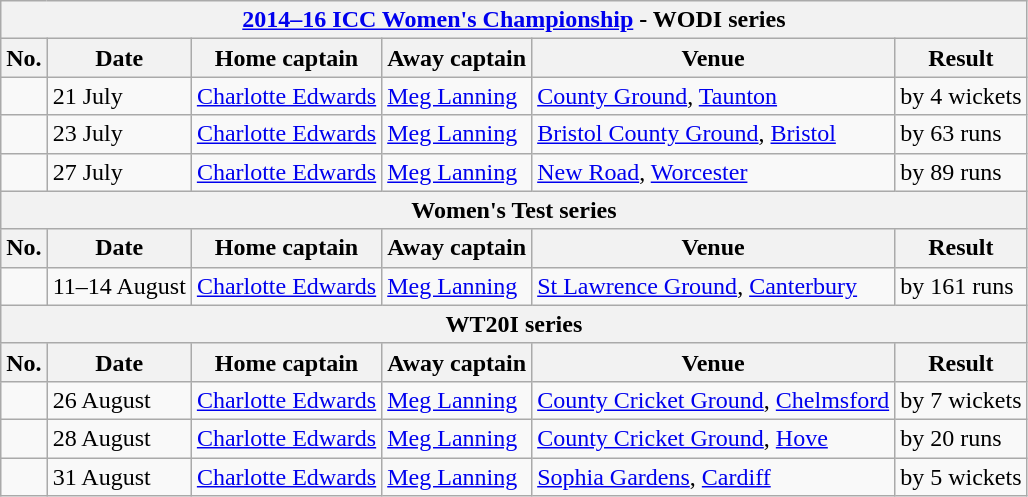<table class="wikitable">
<tr>
<th colspan="9"><a href='#'>2014–16 ICC Women's Championship</a> - WODI series</th>
</tr>
<tr>
<th>No.</th>
<th>Date</th>
<th>Home captain</th>
<th>Away captain</th>
<th>Venue</th>
<th>Result</th>
</tr>
<tr>
<td></td>
<td>21 July</td>
<td><a href='#'>Charlotte Edwards</a></td>
<td><a href='#'>Meg Lanning</a></td>
<td><a href='#'>County Ground</a>, <a href='#'>Taunton</a></td>
<td> by 4 wickets</td>
</tr>
<tr>
<td></td>
<td>23 July</td>
<td><a href='#'>Charlotte Edwards</a></td>
<td><a href='#'>Meg Lanning</a></td>
<td><a href='#'>Bristol County Ground</a>, <a href='#'>Bristol</a></td>
<td> by 63 runs</td>
</tr>
<tr>
<td></td>
<td>27 July</td>
<td><a href='#'>Charlotte Edwards</a></td>
<td><a href='#'>Meg Lanning</a></td>
<td><a href='#'>New Road</a>, <a href='#'>Worcester</a></td>
<td> by 89 runs</td>
</tr>
<tr>
<th colspan="9">Women's Test series</th>
</tr>
<tr>
<th>No.</th>
<th>Date</th>
<th>Home captain</th>
<th>Away captain</th>
<th>Venue</th>
<th>Result</th>
</tr>
<tr>
<td></td>
<td>11–14 August</td>
<td><a href='#'>Charlotte Edwards</a></td>
<td><a href='#'>Meg Lanning</a></td>
<td><a href='#'>St Lawrence Ground</a>, <a href='#'>Canterbury</a></td>
<td> by 161 runs</td>
</tr>
<tr>
<th colspan="9">WT20I series</th>
</tr>
<tr>
<th>No.</th>
<th>Date</th>
<th>Home captain</th>
<th>Away captain</th>
<th>Venue</th>
<th>Result</th>
</tr>
<tr>
<td></td>
<td>26 August</td>
<td><a href='#'>Charlotte Edwards</a></td>
<td><a href='#'>Meg Lanning</a></td>
<td><a href='#'>County Cricket Ground</a>, <a href='#'>Chelmsford</a></td>
<td> by 7 wickets</td>
</tr>
<tr>
<td></td>
<td>28 August</td>
<td><a href='#'>Charlotte Edwards</a></td>
<td><a href='#'>Meg Lanning</a></td>
<td><a href='#'>County Cricket Ground</a>, <a href='#'>Hove</a></td>
<td> by 20 runs</td>
</tr>
<tr>
<td></td>
<td>31 August</td>
<td><a href='#'>Charlotte Edwards</a></td>
<td><a href='#'>Meg Lanning</a></td>
<td><a href='#'>Sophia Gardens</a>, <a href='#'>Cardiff</a></td>
<td> by 5 wickets</td>
</tr>
</table>
